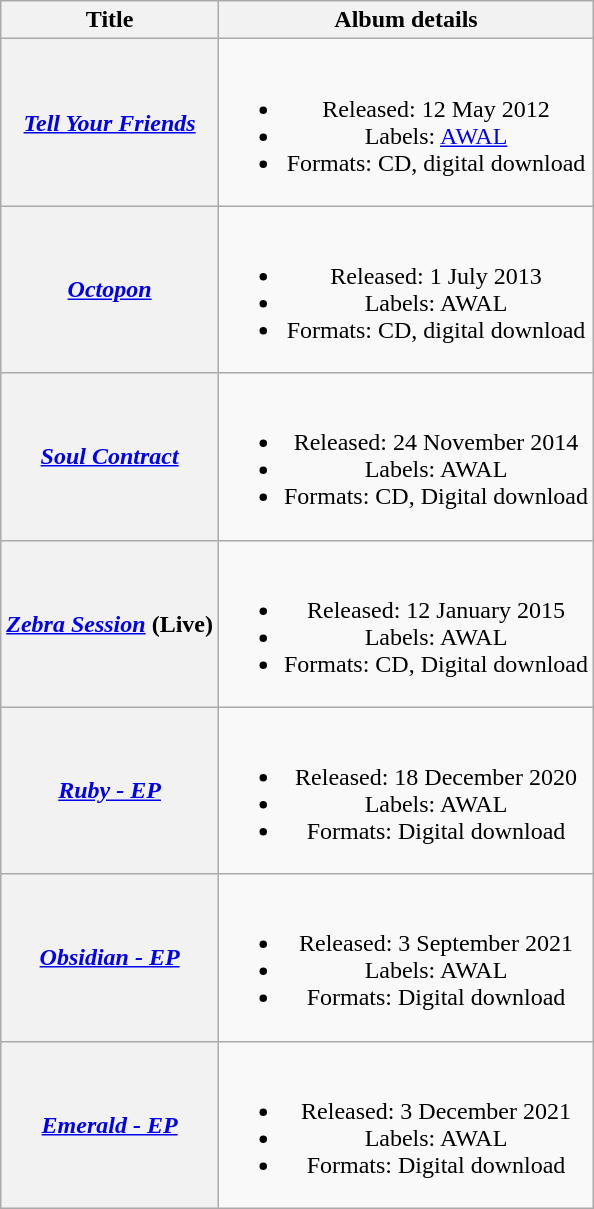<table class="wikitable plainrowheaders" style="text-align:center;">
<tr>
<th scope="col">Title</th>
<th scope="col">Album details</th>
</tr>
<tr>
<th scope="row"><em><a href='#'>Tell Your Friends</a></em></th>
<td><br><ul><li>Released: 12 May 2012</li><li>Labels: <a href='#'>AWAL</a></li><li>Formats: CD, digital download</li></ul></td>
</tr>
<tr>
<th scope="row"><em><a href='#'>Octopon</a></em></th>
<td><br><ul><li>Released: 1 July 2013</li><li>Labels: AWAL</li><li>Formats: CD, digital download</li></ul></td>
</tr>
<tr>
<th scope="row"><em><a href='#'>Soul Contract</a></em></th>
<td><br><ul><li>Released: 24 November 2014</li><li>Labels: AWAL</li><li>Formats: CD, Digital download</li></ul></td>
</tr>
<tr>
<th scope="row"><em><a href='#'>Zebra Session</a></em> (Live)</th>
<td><br><ul><li>Released: 12 January 2015</li><li>Labels: AWAL</li><li>Formats: CD, Digital download</li></ul></td>
</tr>
<tr>
<th scope="row"><em><a href='#'>Ruby - EP</a></em></th>
<td><br><ul><li>Released: 18 December 2020</li><li>Labels: AWAL</li><li>Formats: Digital download</li></ul></td>
</tr>
<tr>
<th scope="row"><em><a href='#'>Obsidian - EP</a></em></th>
<td><br><ul><li>Released: 3 September 2021</li><li>Labels: AWAL</li><li>Formats: Digital download</li></ul></td>
</tr>
<tr>
<th scope="row"><em><a href='#'>Emerald - EP</a></em></th>
<td><br><ul><li>Released: 3 December 2021</li><li>Labels: AWAL</li><li>Formats: Digital download</li></ul></td>
</tr>
</table>
